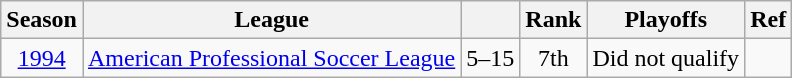<table class="wikitable" style="text-align: center;">
<tr>
<th>Season</th>
<th>League</th>
<th></th>
<th>Rank</th>
<th>Playoffs</th>
<th>Ref</th>
</tr>
<tr>
<td><a href='#'>1994</a></td>
<td><a href='#'>American Professional Soccer League</a></td>
<td>5–15</td>
<td>7th</td>
<td>Did not qualify</td>
<td rowspan=></td>
</tr>
</table>
